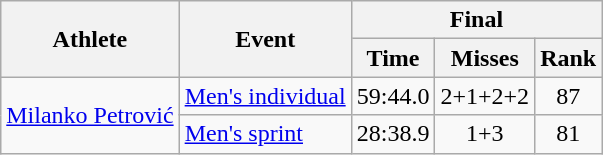<table class="wikitable">
<tr>
<th rowspan="2">Athlete</th>
<th rowspan="2">Event</th>
<th colspan="3">Final</th>
</tr>
<tr>
<th>Time</th>
<th>Misses</th>
<th>Rank</th>
</tr>
<tr>
<td rowspan=2><a href='#'>Milanko Petrović</a></td>
<td><a href='#'>Men's individual</a></td>
<td align="center">59:44.0</td>
<td align="center">2+1+2+2</td>
<td align="center">87</td>
</tr>
<tr>
<td><a href='#'>Men's sprint</a></td>
<td align="center">28:38.9</td>
<td align="center">1+3</td>
<td align="center">81</td>
</tr>
</table>
